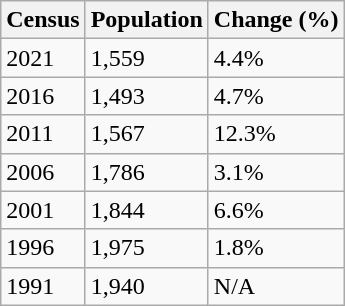<table class="wikitable">
<tr>
<th>Census</th>
<th>Population</th>
<th>Change (%)</th>
</tr>
<tr>
<td>2021</td>
<td>1,559</td>
<td> 4.4%</td>
</tr>
<tr>
<td>2016</td>
<td>1,493</td>
<td> 4.7%</td>
</tr>
<tr>
<td>2011</td>
<td>1,567</td>
<td> 12.3%</td>
</tr>
<tr>
<td>2006</td>
<td>1,786</td>
<td> 3.1%</td>
</tr>
<tr>
<td>2001</td>
<td>1,844</td>
<td> 6.6%</td>
</tr>
<tr>
<td>1996</td>
<td>1,975</td>
<td> 1.8%</td>
</tr>
<tr>
<td>1991</td>
<td>1,940</td>
<td>N/A</td>
</tr>
</table>
